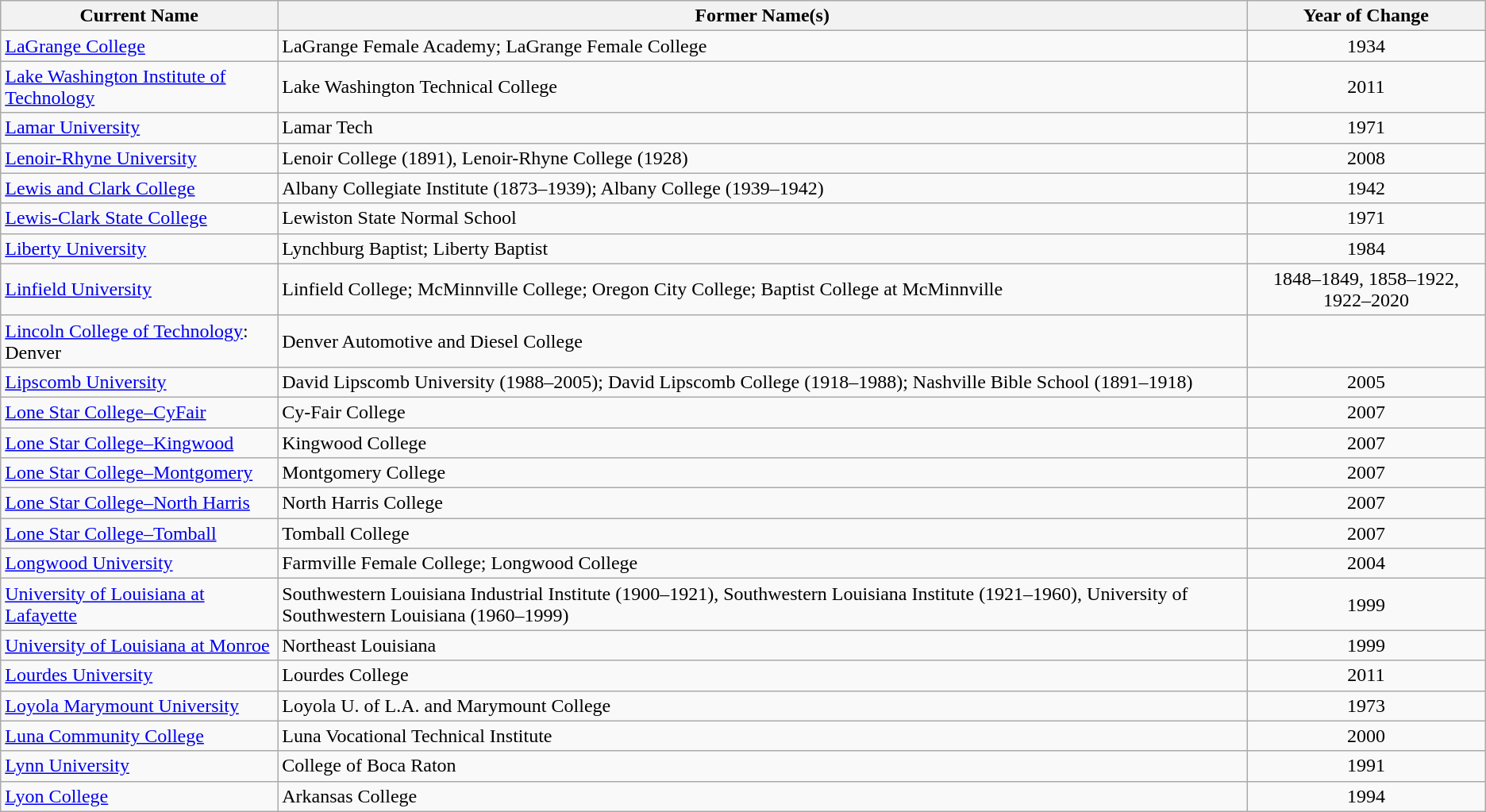<table class="wikitable sortable">
<tr>
<th>Current Name</th>
<th>Former Name(s)</th>
<th>Year of Change</th>
</tr>
<tr>
<td><a href='#'>LaGrange College</a></td>
<td>LaGrange Female Academy; LaGrange Female College</td>
<td align="center">1934</td>
</tr>
<tr>
<td><a href='#'>Lake Washington Institute of Technology</a></td>
<td>Lake Washington Technical College</td>
<td align="center">2011</td>
</tr>
<tr>
<td><a href='#'>Lamar University</a></td>
<td>Lamar Tech</td>
<td align="center">1971</td>
</tr>
<tr>
<td><a href='#'>Lenoir-Rhyne University</a></td>
<td>Lenoir College (1891), Lenoir-Rhyne College (1928)</td>
<td align="center">2008</td>
</tr>
<tr>
<td><a href='#'>Lewis and Clark College</a></td>
<td>Albany Collegiate Institute (1873–1939); Albany College (1939–1942)</td>
<td align="center">1942</td>
</tr>
<tr>
<td><a href='#'>Lewis-Clark State College</a></td>
<td>Lewiston State Normal School</td>
<td align="center">1971</td>
</tr>
<tr>
<td><a href='#'>Liberty University</a></td>
<td>Lynchburg Baptist; Liberty Baptist</td>
<td align="center">1984</td>
</tr>
<tr>
<td><a href='#'>Linfield University</a></td>
<td>Linfield College; McMinnville College; Oregon City College; Baptist College at McMinnville</td>
<td align="center">1848–1849, 1858–1922, 1922–2020</td>
</tr>
<tr>
<td><a href='#'>Lincoln College of Technology</a>: Denver</td>
<td>Denver Automotive and Diesel College</td>
<td align="center"></td>
</tr>
<tr>
<td><a href='#'>Lipscomb University</a></td>
<td>David Lipscomb University (1988–2005); David Lipscomb College (1918–1988); Nashville Bible School (1891–1918)</td>
<td align="center">2005</td>
</tr>
<tr>
<td><a href='#'>Lone Star College–CyFair</a></td>
<td>Cy-Fair College</td>
<td align="center">2007</td>
</tr>
<tr>
<td><a href='#'>Lone Star College–Kingwood</a></td>
<td>Kingwood College</td>
<td align="center">2007</td>
</tr>
<tr>
<td><a href='#'>Lone Star College–Montgomery</a></td>
<td>Montgomery College</td>
<td align="center">2007</td>
</tr>
<tr>
<td><a href='#'>Lone Star College–North Harris</a></td>
<td>North Harris College</td>
<td align="center">2007</td>
</tr>
<tr>
<td><a href='#'>Lone Star College–Tomball</a></td>
<td>Tomball College</td>
<td align="center">2007</td>
</tr>
<tr>
<td><a href='#'>Longwood University</a></td>
<td>Farmville Female College; Longwood College</td>
<td align="center">2004</td>
</tr>
<tr>
<td><a href='#'>University of Louisiana at Lafayette</a></td>
<td>Southwestern Louisiana Industrial Institute (1900–1921), Southwestern Louisiana Institute (1921–1960), University of Southwestern Louisiana (1960–1999)</td>
<td align="center">1999</td>
</tr>
<tr>
<td><a href='#'>University of Louisiana at Monroe</a></td>
<td>Northeast Louisiana</td>
<td align="center">1999</td>
</tr>
<tr>
<td><a href='#'>Lourdes University</a></td>
<td>Lourdes College</td>
<td align="center">2011</td>
</tr>
<tr>
<td><a href='#'>Loyola Marymount University</a></td>
<td>Loyola U. of L.A. and Marymount College</td>
<td align="center">1973</td>
</tr>
<tr>
<td><a href='#'>Luna Community College</a></td>
<td>Luna Vocational Technical Institute</td>
<td align="center">2000</td>
</tr>
<tr>
<td><a href='#'>Lynn University</a></td>
<td>College of Boca Raton</td>
<td align="center">1991</td>
</tr>
<tr>
<td><a href='#'>Lyon College</a></td>
<td>Arkansas College</td>
<td align="center">1994</td>
</tr>
</table>
